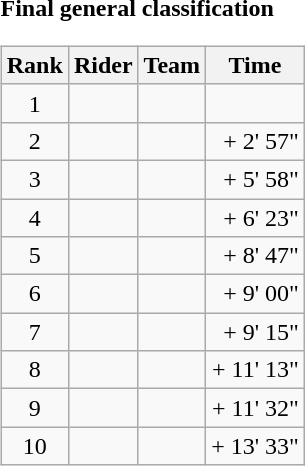<table>
<tr>
<td><strong>Final general classification</strong><br><table class="wikitable">
<tr>
<th scope="col">Rank</th>
<th scope="col">Rider</th>
<th scope="col">Team</th>
<th scope="col">Time</th>
</tr>
<tr>
<td style="text-align:center;">1</td>
<td></td>
<td></td>
<td style="text-align:right;"></td>
</tr>
<tr>
<td style="text-align:center;">2</td>
<td></td>
<td></td>
<td style="text-align:right;">+ 2' 57"</td>
</tr>
<tr>
<td style="text-align:center;">3</td>
<td></td>
<td></td>
<td style="text-align:right;">+ 5' 58"</td>
</tr>
<tr>
<td style="text-align:center;">4</td>
<td></td>
<td></td>
<td style="text-align:right;">+ 6' 23"</td>
</tr>
<tr>
<td style="text-align:center;">5</td>
<td></td>
<td></td>
<td style="text-align:right;">+ 8' 47"</td>
</tr>
<tr>
<td style="text-align:center;">6</td>
<td></td>
<td></td>
<td style="text-align:right;">+ 9' 00"</td>
</tr>
<tr>
<td style="text-align:center;">7</td>
<td></td>
<td></td>
<td style="text-align:right;">+ 9' 15"</td>
</tr>
<tr>
<td style="text-align:center;">8</td>
<td></td>
<td></td>
<td style="text-align:right;">+ 11' 13"</td>
</tr>
<tr>
<td style="text-align:center;">9</td>
<td></td>
<td></td>
<td style="text-align:right;">+ 11' 32"</td>
</tr>
<tr>
<td style="text-align:center;">10</td>
<td></td>
<td></td>
<td style="text-align:right;">+ 13' 33"</td>
</tr>
</table>
</td>
</tr>
</table>
